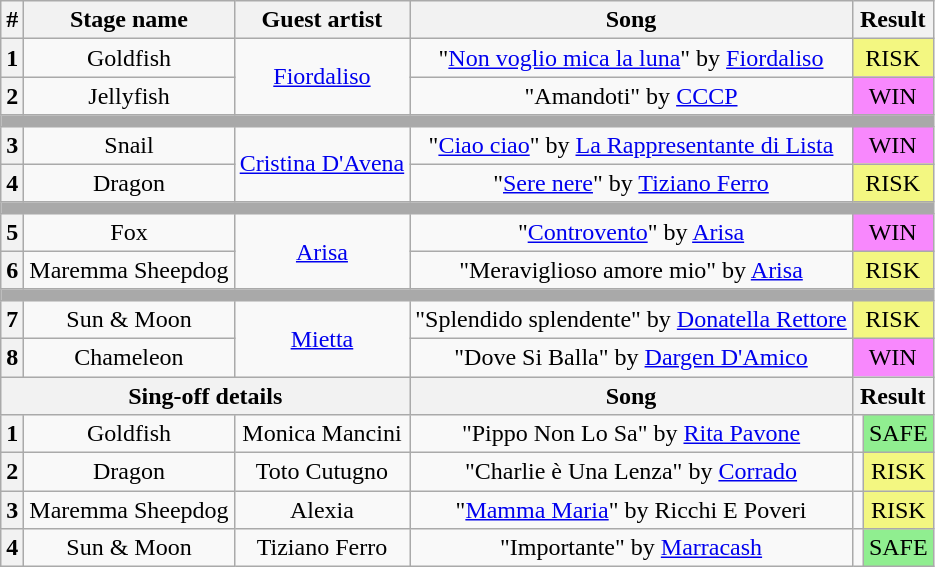<table class="wikitable plainrowheaders" style="text-align: center;">
<tr>
<th>#</th>
<th>Stage name</th>
<th>Guest artist</th>
<th>Song</th>
<th colspan=2>Result</th>
</tr>
<tr>
<th>1</th>
<td>Goldfish</td>
<td rowspan=2><a href='#'>Fiordaliso</a></td>
<td>"<a href='#'>Non voglio mica la luna</a>" by <a href='#'>Fiordaliso</a></td>
<td colspan="2" bgcolor="#F3F781">RISK</td>
</tr>
<tr>
<th>2</th>
<td>Jellyfish</td>
<td>"Amandoti" by <a href='#'>CCCP</a></td>
<td colspan="2" bgcolor=#F888FD>WIN</td>
</tr>
<tr>
<td colspan="6" style="background:darkgray"></td>
</tr>
<tr>
<th>3</th>
<td>Snail</td>
<td rowspan=2><a href='#'>Cristina D'Avena</a></td>
<td>"<a href='#'>Ciao ciao</a>" by <a href='#'>La Rappresentante di Lista</a></td>
<td colspan="2" bgcolor=#F888FD>WIN</td>
</tr>
<tr>
<th>4</th>
<td>Dragon</td>
<td>"<a href='#'>Sere nere</a>" by <a href='#'>Tiziano Ferro</a></td>
<td colspan="2" bgcolor="#F3F781">RISK</td>
</tr>
<tr>
<td colspan="6" style="background:darkgray"></td>
</tr>
<tr>
<th>5</th>
<td>Fox</td>
<td rowspan=2><a href='#'>Arisa</a></td>
<td>"<a href='#'>Controvento</a>" by <a href='#'>Arisa</a></td>
<td colspan="2" bgcolor=#F888FD>WIN</td>
</tr>
<tr>
<th>6</th>
<td>Maremma Sheepdog</td>
<td>"Meraviglioso amore mio" by <a href='#'>Arisa</a></td>
<td colspan="2" bgcolor="#F3F781">RISK</td>
</tr>
<tr>
<td colspan="6" style="background:darkgray"></td>
</tr>
<tr>
<th>7</th>
<td>Sun & Moon</td>
<td rowspan=2><a href='#'>Mietta</a></td>
<td>"Splendido splendente" by <a href='#'>Donatella Rettore</a></td>
<td colspan="2" bgcolor="#F3F781">RISK</td>
</tr>
<tr>
<th>8</th>
<td>Chameleon</td>
<td>"Dove Si Balla" by <a href='#'>Dargen D'Amico</a></td>
<td colspan="2" bgcolor=#F888FD>WIN</td>
</tr>
<tr>
<th colspan="3">Sing-off details</th>
<th>Song</th>
<th colspan=2>Result</th>
</tr>
<tr>
<th>1</th>
<td>Goldfish</td>
<td>Monica Mancini</td>
<td>"Pippo Non Lo Sa" by <a href='#'>Rita Pavone</a></td>
<td></td>
<td bgcolor=lightgreen>SAFE</td>
</tr>
<tr>
<th>2</th>
<td>Dragon</td>
<td>Toto Cutugno</td>
<td>"Charlie è Una Lenza" by <a href='#'>Corrado</a></td>
<td></td>
<td bgcolor="#F3F781">RISK</td>
</tr>
<tr>
<th>3</th>
<td>Maremma Sheepdog</td>
<td>Alexia</td>
<td>"<a href='#'>Mamma Maria</a>" by Ricchi E Poveri</td>
<td></td>
<td bgcolor="#F3F781">RISK</td>
</tr>
<tr>
<th>4</th>
<td>Sun & Moon</td>
<td>Tiziano Ferro</td>
<td>"Importante" by <a href='#'>Marracash</a></td>
<td></td>
<td bgcolor=lightgreen>SAFE</td>
</tr>
</table>
